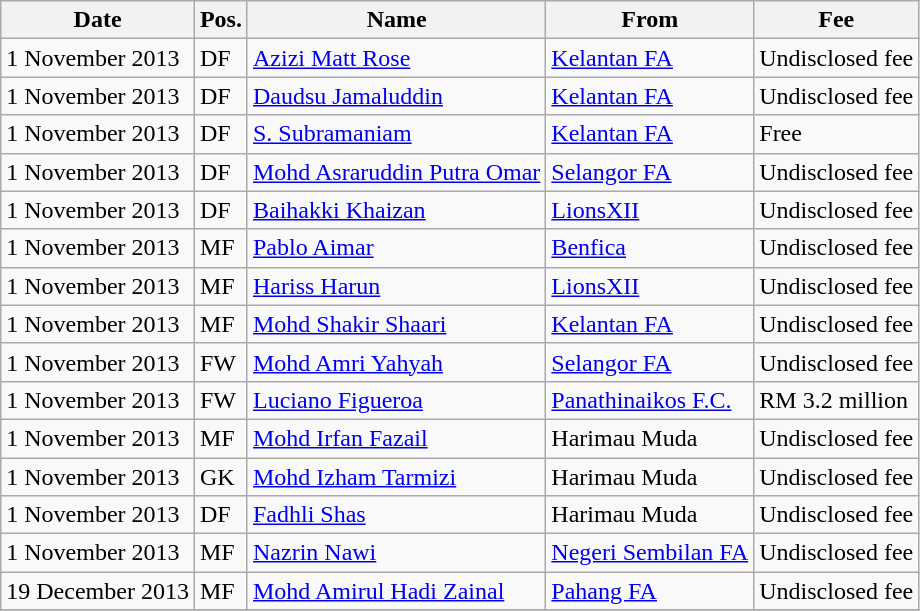<table class="wikitable">
<tr>
<th>Date</th>
<th>Pos.</th>
<th>Name</th>
<th>From</th>
<th>Fee</th>
</tr>
<tr>
<td>1 November 2013</td>
<td>DF</td>
<td> <a href='#'>Azizi Matt Rose</a></td>
<td> <a href='#'>Kelantan FA</a></td>
<td>Undisclosed fee</td>
</tr>
<tr>
<td>1 November 2013</td>
<td>DF</td>
<td> <a href='#'>Daudsu Jamaluddin</a></td>
<td> <a href='#'>Kelantan FA</a></td>
<td>Undisclosed fee</td>
</tr>
<tr>
<td>1 November 2013</td>
<td>DF</td>
<td> <a href='#'>S. Subramaniam</a></td>
<td> <a href='#'>Kelantan FA</a></td>
<td>Free</td>
</tr>
<tr>
<td>1 November 2013</td>
<td>DF</td>
<td> <a href='#'>Mohd Asraruddin Putra Omar</a></td>
<td> <a href='#'>Selangor FA</a></td>
<td>Undisclosed fee</td>
</tr>
<tr>
<td>1 November 2013</td>
<td>DF</td>
<td> <a href='#'>Baihakki Khaizan</a></td>
<td> <a href='#'>LionsXII</a></td>
<td>Undisclosed fee</td>
</tr>
<tr>
<td>1 November 2013</td>
<td>MF</td>
<td> <a href='#'>Pablo Aimar</a></td>
<td> <a href='#'>Benfica</a></td>
<td>Undisclosed fee</td>
</tr>
<tr>
<td>1 November 2013</td>
<td>MF</td>
<td> <a href='#'>Hariss Harun</a></td>
<td> <a href='#'>LionsXII</a></td>
<td>Undisclosed fee</td>
</tr>
<tr>
<td>1 November 2013</td>
<td>MF</td>
<td> <a href='#'>Mohd Shakir Shaari</a></td>
<td> <a href='#'>Kelantan FA</a></td>
<td>Undisclosed fee</td>
</tr>
<tr>
<td>1 November 2013</td>
<td>FW</td>
<td> <a href='#'>Mohd Amri Yahyah</a></td>
<td> <a href='#'>Selangor FA</a></td>
<td>Undisclosed fee</td>
</tr>
<tr>
<td>1 November 2013</td>
<td>FW</td>
<td> <a href='#'>Luciano Figueroa</a></td>
<td> <a href='#'>Panathinaikos F.C.</a></td>
<td>RM 3.2 million</td>
</tr>
<tr>
<td>1 November 2013</td>
<td>MF</td>
<td> <a href='#'>Mohd Irfan Fazail</a></td>
<td> Harimau Muda</td>
<td>Undisclosed fee</td>
</tr>
<tr>
<td>1 November 2013</td>
<td>GK</td>
<td> <a href='#'>Mohd Izham Tarmizi</a></td>
<td> Harimau Muda</td>
<td>Undisclosed fee</td>
</tr>
<tr>
<td>1 November 2013</td>
<td>DF</td>
<td> <a href='#'>Fadhli Shas</a></td>
<td> Harimau Muda</td>
<td>Undisclosed fee</td>
</tr>
<tr>
<td>1 November 2013</td>
<td>MF</td>
<td> <a href='#'>Nazrin Nawi</a></td>
<td> <a href='#'>Negeri Sembilan FA</a></td>
<td>Undisclosed fee</td>
</tr>
<tr>
<td>19 December 2013</td>
<td>MF</td>
<td> <a href='#'>Mohd Amirul Hadi Zainal</a></td>
<td> <a href='#'>Pahang FA</a></td>
<td>Undisclosed fee</td>
</tr>
<tr>
</tr>
</table>
